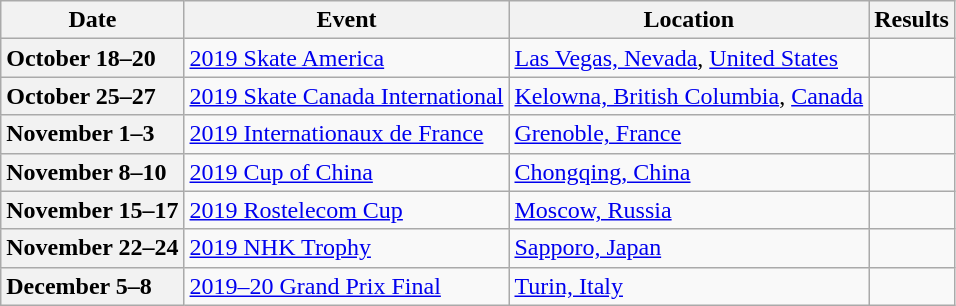<table class="wikitable unsortable" style="text-align:left">
<tr>
<th scope="col">Date</th>
<th scope="col">Event</th>
<th scope="col">Location</th>
<th scope="col">Results</th>
</tr>
<tr>
<th scope="row" style="text-align:left">October 18–20</th>
<td> <a href='#'>2019 Skate America</a></td>
<td><a href='#'>Las Vegas, Nevada</a>, <a href='#'>United States</a></td>
<td></td>
</tr>
<tr>
<th scope="row" style="text-align:left">October 25–27</th>
<td> <a href='#'>2019 Skate Canada International</a></td>
<td><a href='#'>Kelowna, British Columbia</a>, <a href='#'>Canada</a></td>
<td></td>
</tr>
<tr>
<th scope="row" style="text-align:left">November 1–3</th>
<td> <a href='#'>2019 Internationaux de France</a></td>
<td><a href='#'>Grenoble, France</a></td>
<td></td>
</tr>
<tr>
<th scope="row" style="text-align:left">November 8–10</th>
<td> <a href='#'>2019 Cup of China</a></td>
<td><a href='#'>Chongqing, China</a></td>
<td></td>
</tr>
<tr>
<th scope="row" style="text-align:left">November 15–17</th>
<td> <a href='#'>2019 Rostelecom Cup</a></td>
<td><a href='#'>Moscow, Russia</a></td>
<td></td>
</tr>
<tr>
<th scope="row" style="text-align:left">November 22–24</th>
<td> <a href='#'>2019 NHK Trophy</a></td>
<td><a href='#'>Sapporo, Japan</a></td>
<td></td>
</tr>
<tr>
<th scope="row" style="text-align:left">December 5–8</th>
<td> <a href='#'>2019–20 Grand Prix Final</a></td>
<td><a href='#'>Turin, Italy</a></td>
<td></td>
</tr>
</table>
